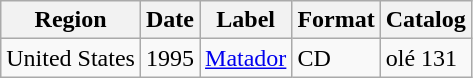<table class="wikitable">
<tr>
<th>Region</th>
<th>Date</th>
<th>Label</th>
<th>Format</th>
<th>Catalog</th>
</tr>
<tr>
<td>United States</td>
<td>1995</td>
<td><a href='#'>Matador</a></td>
<td>CD</td>
<td>olé 131</td>
</tr>
</table>
